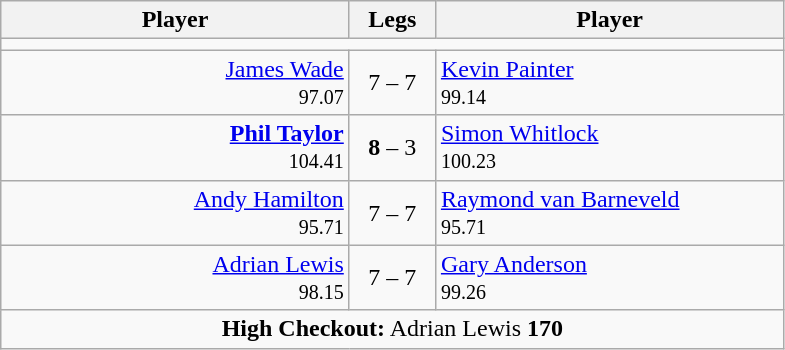<table class=wikitable style="text-align:center">
<tr>
<th width=225>Player</th>
<th width=50>Legs</th>
<th width=225>Player</th>
</tr>
<tr align=center>
<td colspan="3"></td>
</tr>
<tr align=left>
<td align=right><a href='#'>James Wade</a>  <br><small><span>97.07</span></small></td>
<td align=center>7 – 7</td>
<td> <a href='#'>Kevin Painter</a> <br><small><span>99.14</span></small></td>
</tr>
<tr align=left>
<td align=right><strong><a href='#'>Phil Taylor</a></strong>  <br><small><span>104.41</span></small></td>
<td align=center><strong>8</strong> – 3</td>
<td> <a href='#'>Simon Whitlock</a> <br><small><span>100.23</span></small></td>
</tr>
<tr align=left>
<td align=right><a href='#'>Andy Hamilton</a>  <br><small><span>95.71</span></small></td>
<td align=center>7 – 7</td>
<td> <a href='#'>Raymond van Barneveld</a> <br><small><span>95.71</span></small></td>
</tr>
<tr align=left>
<td align=right><a href='#'>Adrian Lewis</a>  <br><small><span>98.15</span></small></td>
<td align=center>7 – 7</td>
<td> <a href='#'>Gary Anderson</a> <br><small><span>99.26</span></small></td>
</tr>
<tr align=center>
<td colspan="3"><strong>High Checkout:</strong> Adrian Lewis <strong>170</strong></td>
</tr>
</table>
